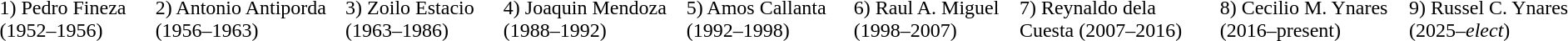<table>
<tr>
<td>1) Pedro Fineza (1952–1956)</td>
<td></td>
<td>2) Antonio Antiporda (1956–1963)</td>
<td></td>
<td>3) Zoilo Estacio (1963–1986)</td>
<td></td>
<td>4) Joaquin Mendoza (1988–1992)</td>
<td></td>
<td>5) Amos Callanta (1992–1998)</td>
<td></td>
<td>6) Raul A. Miguel (1998–2007)</td>
<td></td>
<td>7) Reynaldo dela Cuesta (2007–2016)</td>
<td></td>
<td>8) Cecilio M. Ynares (2016–present)</td>
<td></td>
<td>9) Russel C. Ynares (2025–<em>elect</em>)</td>
</tr>
</table>
